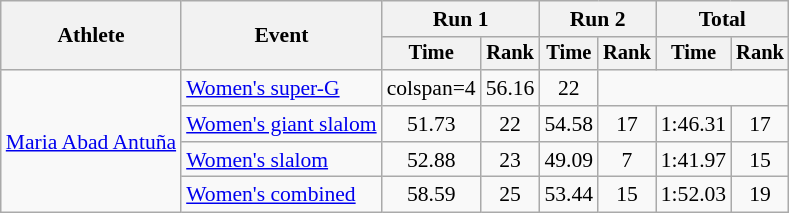<table class="wikitable" style="font-size:90%">
<tr>
<th rowspan=2>Athlete</th>
<th rowspan=2>Event</th>
<th colspan=2>Run 1</th>
<th colspan=2>Run 2</th>
<th colspan=2>Total</th>
</tr>
<tr style="font-size:95%">
<th>Time</th>
<th>Rank</th>
<th>Time</th>
<th>Rank</th>
<th>Time</th>
<th>Rank</th>
</tr>
<tr align=center>
<td align="left" rowspan="4"><a href='#'>Maria Abad Antuña</a></td>
<td align="left"><a href='#'>Women's super-G</a></td>
<td>colspan=4</td>
<td>56.16</td>
<td>22</td>
</tr>
<tr align=center>
<td align="left"><a href='#'>Women's giant slalom</a></td>
<td>51.73</td>
<td>22</td>
<td>54.58</td>
<td>17</td>
<td>1:46.31</td>
<td>17</td>
</tr>
<tr align=center>
<td align="left"><a href='#'>Women's slalom</a></td>
<td>52.88</td>
<td>23</td>
<td>49.09</td>
<td>7</td>
<td>1:41.97</td>
<td>15</td>
</tr>
<tr align=center>
<td align="left"><a href='#'>Women's combined</a></td>
<td>58.59</td>
<td>25</td>
<td>53.44</td>
<td>15</td>
<td>1:52.03</td>
<td>19</td>
</tr>
</table>
